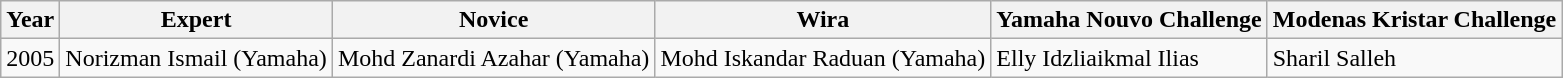<table class="wikitable">
<tr>
<th>Year</th>
<th>Expert</th>
<th>Novice</th>
<th>Wira</th>
<th>Yamaha Nouvo Challenge</th>
<th>Modenas Kristar Challenge</th>
</tr>
<tr>
<td>2005</td>
<td>Norizman Ismail (Yamaha)</td>
<td>Mohd Zanardi Azahar (Yamaha)</td>
<td>Mohd Iskandar Raduan (Yamaha)</td>
<td>Elly Idzliaikmal Ilias</td>
<td>Sharil Salleh</td>
</tr>
</table>
